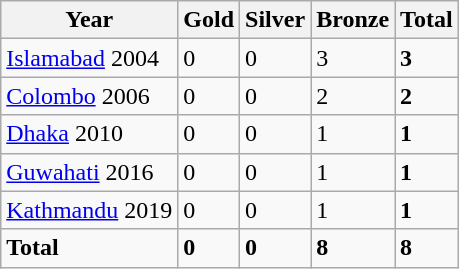<table class="wikitable">
<tr>
<th>Year</th>
<th>Gold</th>
<th>Silver</th>
<th>Bronze</th>
<th>Total</th>
</tr>
<tr>
<td> <a href='#'>Islamabad</a> 2004</td>
<td>0</td>
<td>0</td>
<td>3</td>
<td><strong>3</strong></td>
</tr>
<tr>
<td> <a href='#'>Colombo</a> 2006</td>
<td>0</td>
<td>0</td>
<td>2</td>
<td><strong>2</strong></td>
</tr>
<tr>
<td> <a href='#'>Dhaka</a> 2010</td>
<td>0</td>
<td>0</td>
<td>1</td>
<td><strong>1</strong></td>
</tr>
<tr>
<td> <a href='#'>Guwahati</a> 2016</td>
<td>0</td>
<td>0</td>
<td>1</td>
<td><strong>1</strong></td>
</tr>
<tr>
<td> <a href='#'>Kathmandu</a> 2019</td>
<td>0</td>
<td>0</td>
<td>1</td>
<td><strong>1</strong></td>
</tr>
<tr>
<td><strong>Total</strong></td>
<td><strong>0</strong></td>
<td><strong>0</strong></td>
<td><strong>8</strong></td>
<td><strong>8</strong></td>
</tr>
</table>
